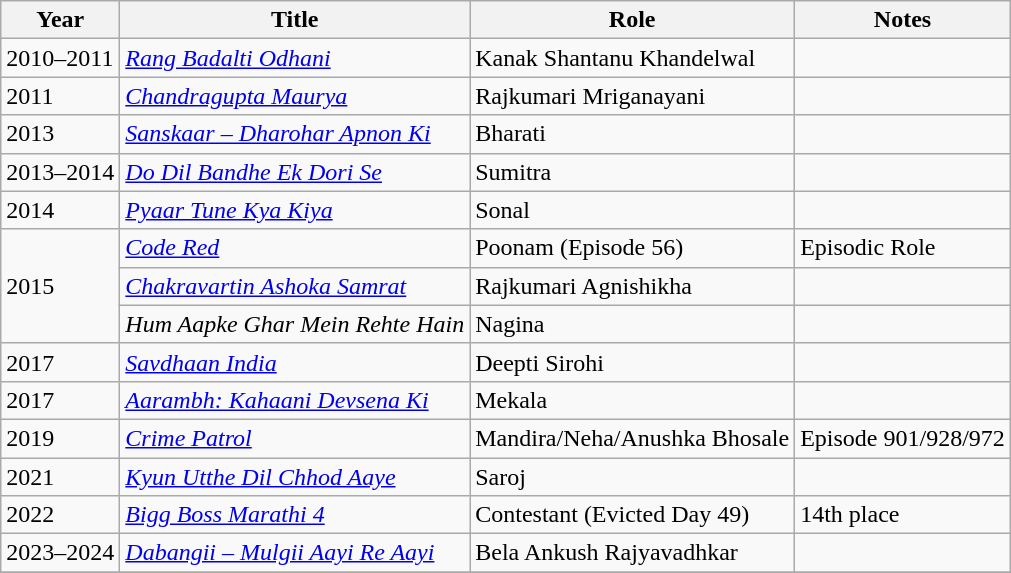<table class="wikitable sortable">
<tr>
<th>Year</th>
<th>Title</th>
<th>Role</th>
<th>Notes</th>
</tr>
<tr>
<td>2010–2011</td>
<td><em><a href='#'>Rang Badalti Odhani</a></em></td>
<td>Kanak Shantanu Khandelwal</td>
<td></td>
</tr>
<tr>
<td>2011</td>
<td><em><a href='#'>Chandragupta Maurya</a></em></td>
<td>Rajkumari Mriganayani</td>
<td></td>
</tr>
<tr>
<td>2013</td>
<td><em><a href='#'>Sanskaar – Dharohar Apnon Ki</a></em></td>
<td>Bharati</td>
<td></td>
</tr>
<tr>
<td>2013–2014</td>
<td><em><a href='#'>Do Dil Bandhe Ek Dori Se</a></em></td>
<td>Sumitra</td>
<td></td>
</tr>
<tr>
<td>2014</td>
<td><em><a href='#'>Pyaar Tune Kya Kiya</a></em></td>
<td>Sonal</td>
<td></td>
</tr>
<tr>
<td rowspan = "3">2015</td>
<td><em><a href='#'>Code Red</a></em></td>
<td>Poonam (Episode 56)</td>
<td>Episodic Role</td>
</tr>
<tr>
<td><em><a href='#'>Chakravartin Ashoka Samrat</a></em></td>
<td>Rajkumari Agnishikha</td>
<td></td>
</tr>
<tr>
<td><em>Hum Aapke Ghar Mein Rehte Hain</em></td>
<td>Nagina</td>
<td></td>
</tr>
<tr>
<td>2017</td>
<td><em><a href='#'>Savdhaan India</a></em></td>
<td>Deepti Sirohi</td>
<td></td>
</tr>
<tr>
<td>2017</td>
<td><em><a href='#'>Aarambh: Kahaani Devsena Ki</a></em></td>
<td>Mekala</td>
<td></td>
</tr>
<tr>
<td>2019</td>
<td><em><a href='#'>Crime Patrol</a></em></td>
<td>Mandira/Neha/Anushka Bhosale</td>
<td>Episode 901/928/972</td>
</tr>
<tr>
<td>2021</td>
<td><em><a href='#'>Kyun Utthe Dil Chhod Aaye</a></em></td>
<td>Saroj</td>
<td></td>
</tr>
<tr>
<td>2022</td>
<td><em><a href='#'>Bigg Boss Marathi 4</a></em></td>
<td>Contestant (Evicted Day 49)</td>
<td>14th place</td>
</tr>
<tr>
<td>2023–2024</td>
<td><em><a href='#'>Dabangii – Mulgii Aayi Re Aayi</a></em></td>
<td>Bela Ankush Rajyavadhkar</td>
<td></td>
</tr>
<tr>
</tr>
</table>
